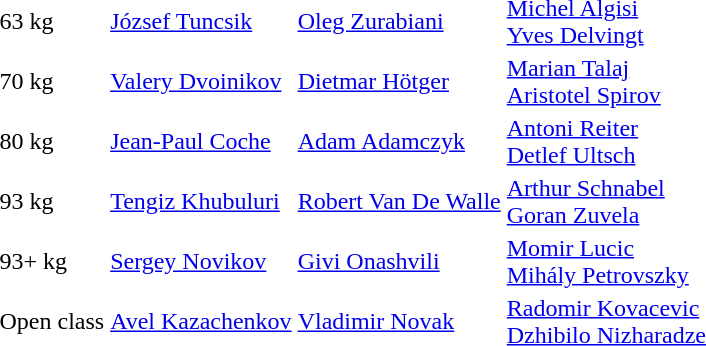<table>
<tr>
<td>63 kg</td>
<td><a href='#'>József Tuncsik</a></td>
<td><a href='#'>Oleg Zurabiani</a></td>
<td><a href='#'>Michel Algisi</a><br><a href='#'>Yves Delvingt</a></td>
</tr>
<tr>
<td>70 kg</td>
<td><a href='#'>Valery Dvoinikov</a></td>
<td><a href='#'>Dietmar Hötger</a></td>
<td><a href='#'>Marian Talaj</a><br><a href='#'>Aristotel Spirov</a></td>
</tr>
<tr>
<td>80 kg</td>
<td><a href='#'>Jean-Paul Coche</a></td>
<td><a href='#'>Adam Adamczyk</a></td>
<td><a href='#'>Antoni Reiter</a><br><a href='#'>Detlef Ultsch</a></td>
</tr>
<tr>
<td>93 kg</td>
<td><a href='#'>Tengiz Khubuluri</a></td>
<td><a href='#'>Robert Van De Walle</a></td>
<td><a href='#'>Arthur Schnabel</a><br><a href='#'>Goran Zuvela</a></td>
</tr>
<tr>
<td>93+ kg</td>
<td><a href='#'>Sergey Novikov</a></td>
<td><a href='#'>Givi Onashvili</a></td>
<td><a href='#'>Momir Lucic</a><br><a href='#'>Mihály Petrovszky</a></td>
</tr>
<tr>
<td>Open class</td>
<td><a href='#'>Avel Kazachenkov</a></td>
<td><a href='#'>Vladimir Novak</a></td>
<td><a href='#'>Radomir Kovacevic</a><br><a href='#'>Dzhibilo Nizharadze</a></td>
</tr>
</table>
